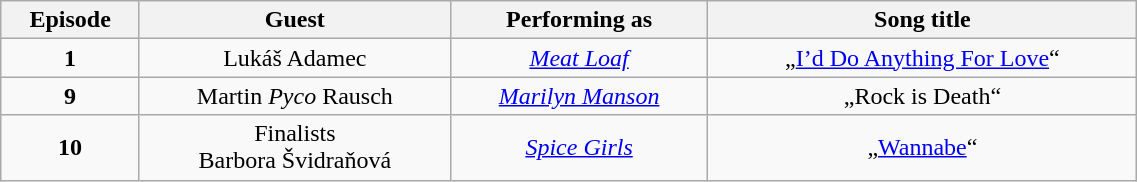<table class="wikitable"; style="width:60%; text-align:center;">
<tr>
<th>Episode</th>
<th>Guest</th>
<th>Performing as</th>
<th>Song title</th>
</tr>
<tr>
<td><strong>1</strong></td>
<td>Lukáš Adamec</td>
<td><em><a href='#'>Meat Loaf</a></em></td>
<td>„<a href='#'>I’d Do Anything For Love</a>“</td>
</tr>
<tr>
<td><strong>9</strong></td>
<td>Martin <em>Pyco</em> Rausch</td>
<td><em><a href='#'>Marilyn Manson</a></em></td>
<td>„Rock is Death“</td>
</tr>
<tr>
<td><strong>10</strong></td>
<td>Finalists<br>Barbora Švidraňová</td>
<td><em><a href='#'>Spice Girls</a></em></td>
<td>„<a href='#'>Wannabe</a>“</td>
</tr>
</table>
